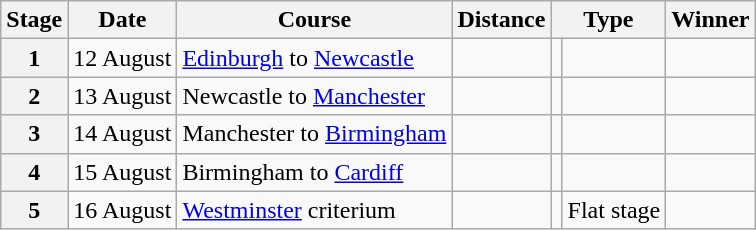<table class="wikitable">
<tr>
<th scope="col">Stage</th>
<th scope="col">Date</th>
<th scope="col">Course</th>
<th scope="col">Distance</th>
<th scope="col" colspan="2">Type</th>
<th scope="col">Winner</th>
</tr>
<tr>
<th scope="row">1</th>
<td style="text-align:right;">12 August</td>
<td><a href='#'>Edinburgh</a> to <a href='#'>Newcastle</a></td>
<td></td>
<td></td>
<td></td>
<td></td>
</tr>
<tr>
<th scope="row">2</th>
<td style="text-align:right;">13 August</td>
<td>Newcastle to <a href='#'>Manchester</a></td>
<td></td>
<td></td>
<td></td>
<td></td>
</tr>
<tr>
<th scope="row">3</th>
<td style="text-align:right;">14 August</td>
<td>Manchester to <a href='#'>Birmingham</a></td>
<td></td>
<td></td>
<td></td>
<td></td>
</tr>
<tr>
<th scope="row">4</th>
<td style="text-align:right;">15 August</td>
<td>Birmingham to <a href='#'>Cardiff</a></td>
<td></td>
<td></td>
<td></td>
<td></td>
</tr>
<tr>
<th scope="row">5</th>
<td style="text-align:right;">16 August</td>
<td><a href='#'>Westminster</a> criterium</td>
<td></td>
<td></td>
<td>Flat stage</td>
<td></td>
</tr>
</table>
